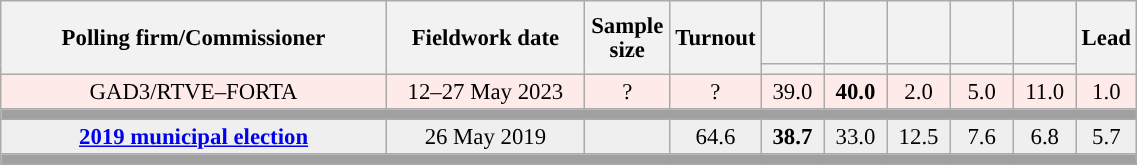<table class="wikitable collapsible collapsed" style="text-align:center; font-size:95%; line-height:16px;">
<tr style="height:42px;">
<th style="width:250px;" rowspan="2">Polling firm/Commissioner</th>
<th style="width:125px;" rowspan="2">Fieldwork date</th>
<th style="width:50px;" rowspan="2">Sample size</th>
<th style="width:45px;" rowspan="2">Turnout</th>
<th style="width:35px;"></th>
<th style="width:35px;"></th>
<th style="width:35px;"></th>
<th style="width:35px;"></th>
<th style="width:35px;"></th>
<th style="width:30px;" rowspan="2">Lead</th>
</tr>
<tr>
<th style="color:inherit;background:"></th>
<th style="color:inherit;background:"></th>
<th style="color:inherit;background:"></th>
<th style="color:inherit;background:"></th>
<th style="color:inherit;background:"></th>
</tr>
<tr style="background:#FFEAEA;">
<td>GAD3/RTVE–FORTA</td>
<td>12–27 May 2023</td>
<td>?</td>
<td>?</td>
<td>39.0<br></td>
<td><strong>40.0</strong><br></td>
<td>2.0<br></td>
<td>5.0<br></td>
<td>11.0<br></td>
<td style="background:">1.0</td>
</tr>
<tr>
<td colspan="10" style="background:#A0A0A0"></td>
</tr>
<tr style="background:#EFEFEF;">
<td><strong><a href='#'>2019 municipal election</a></strong></td>
<td>26 May 2019</td>
<td></td>
<td>64.6</td>
<td><strong>38.7</strong><br></td>
<td>33.0<br></td>
<td>12.5<br></td>
<td>7.6<br></td>
<td>6.8<br></td>
<td style="background:">5.7</td>
</tr>
<tr>
<td colspan="10" style="background:#A0A0A0"></td>
</tr>
</table>
